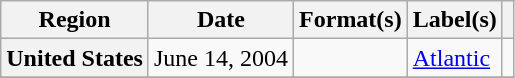<table class="wikitable plainrowheaders">
<tr>
<th scope="col">Region</th>
<th scope="col">Date</th>
<th scope="col">Format(s)</th>
<th scope="col">Label(s)</th>
<th scope="col"></th>
</tr>
<tr>
<th scope="row">United States</th>
<td>June 14, 2004</td>
<td></td>
<td><a href='#'>Atlantic</a></td>
<td></td>
</tr>
<tr>
</tr>
</table>
